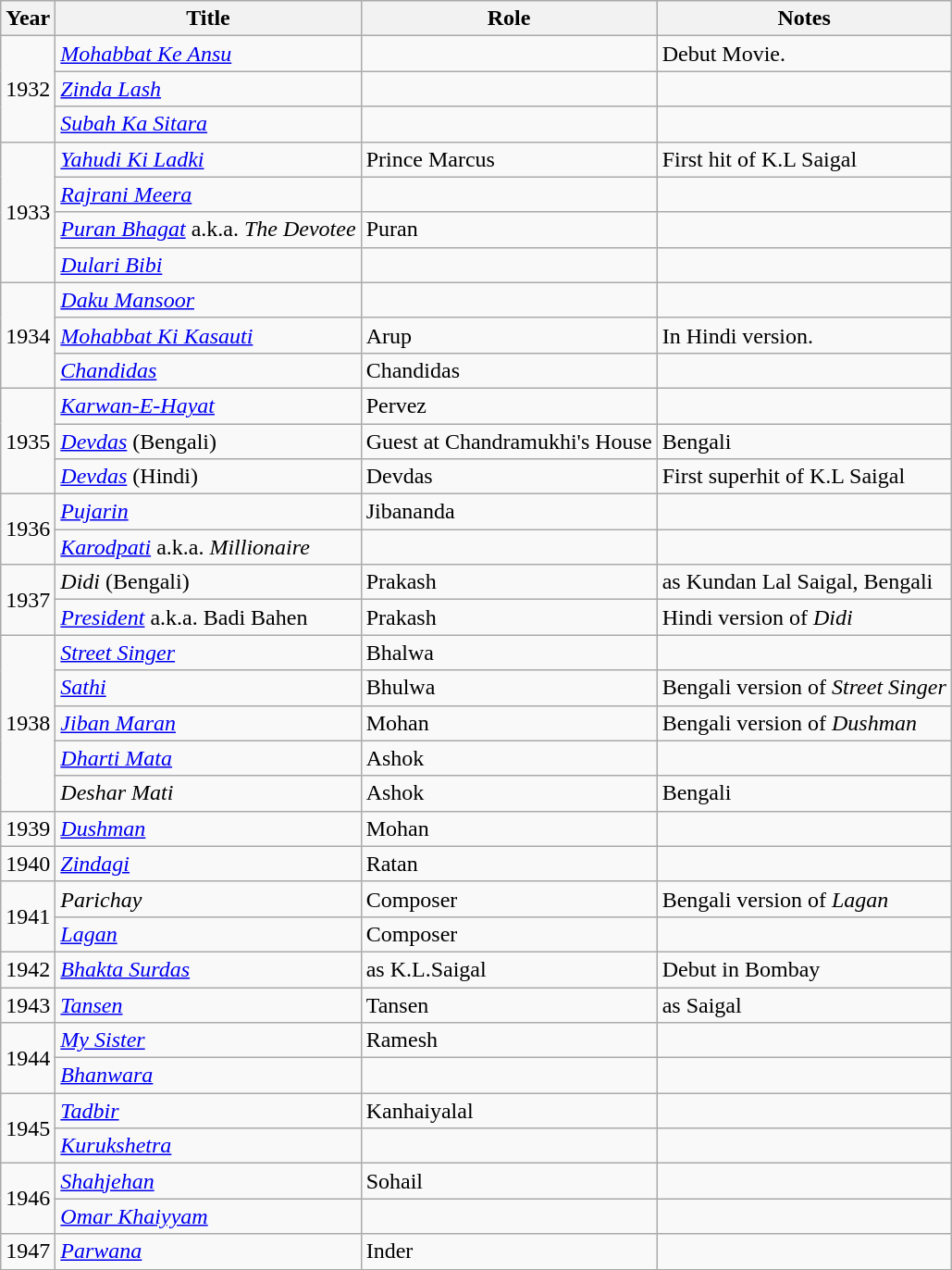<table class="wikitable">
<tr>
<th>Year</th>
<th>Title</th>
<th>Role</th>
<th>Notes</th>
</tr>
<tr>
<td rowspan="3">1932</td>
<td><em><a href='#'>Mohabbat Ke Ansu</a></em></td>
<td></td>
<td>Debut Movie.</td>
</tr>
<tr>
<td><em><a href='#'>Zinda Lash</a></em></td>
<td></td>
<td></td>
</tr>
<tr>
<td><em><a href='#'>Subah Ka Sitara</a></em></td>
<td></td>
<td></td>
</tr>
<tr>
<td rowspan="4">1933</td>
<td><em><a href='#'>Yahudi Ki Ladki</a></em></td>
<td>Prince Marcus</td>
<td>First hit of K.L Saigal</td>
</tr>
<tr>
<td><em><a href='#'>Rajrani Meera</a></em></td>
<td></td>
<td></td>
</tr>
<tr>
<td><em><a href='#'>Puran Bhagat</a></em> a.k.a. <em>The Devotee</em></td>
<td>Puran</td>
<td></td>
</tr>
<tr>
<td><em><a href='#'>Dulari Bibi</a></em></td>
<td></td>
<td></td>
</tr>
<tr>
<td rowspan="3">1934</td>
<td><em><a href='#'>Daku Mansoor</a></em></td>
<td></td>
<td></td>
</tr>
<tr>
<td><em><a href='#'>Mohabbat Ki Kasauti</a></em></td>
<td>Arup</td>
<td>In Hindi version.</td>
</tr>
<tr>
<td><em><a href='#'>Chandidas</a></em></td>
<td>Chandidas</td>
<td></td>
</tr>
<tr>
<td rowspan="3">1935</td>
<td><em><a href='#'>Karwan-E-Hayat</a></em></td>
<td>Pervez</td>
<td></td>
</tr>
<tr>
<td><em><a href='#'>Devdas</a></em> (Bengali)</td>
<td>Guest at Chandramukhi's House</td>
<td>Bengali</td>
</tr>
<tr>
<td><em><a href='#'>Devdas</a></em> (Hindi)</td>
<td>Devdas</td>
<td>First superhit of K.L Saigal</td>
</tr>
<tr>
<td rowspan="2">1936</td>
<td><em><a href='#'>Pujarin</a></em></td>
<td>Jibananda</td>
<td></td>
</tr>
<tr>
<td><em><a href='#'>Karodpati</a></em> a.k.a. <em>Millionaire</em></td>
<td></td>
<td></td>
</tr>
<tr>
<td rowspan="2">1937</td>
<td><em>Didi</em> (Bengali)</td>
<td>Prakash</td>
<td>as Kundan Lal Saigal, Bengali</td>
</tr>
<tr>
<td><em><a href='#'>President</a></em> a.k.a. Badi Bahen</td>
<td>Prakash</td>
<td>Hindi version of <em>Didi</em></td>
</tr>
<tr>
<td rowspan="5">1938</td>
<td><em><a href='#'>Street Singer</a></em></td>
<td>Bhalwa</td>
<td></td>
</tr>
<tr>
<td><em><a href='#'>Sathi</a></em></td>
<td>Bhulwa</td>
<td>Bengali version of <em>Street Singer</em></td>
</tr>
<tr>
<td><em><a href='#'>Jiban Maran</a></em></td>
<td>Mohan</td>
<td>Bengali version of <em>Dushman</em></td>
</tr>
<tr>
<td><em><a href='#'>Dharti Mata</a></em></td>
<td>Ashok</td>
<td></td>
</tr>
<tr>
<td><em>Deshar Mati</em></td>
<td>Ashok</td>
<td>Bengali</td>
</tr>
<tr>
<td>1939</td>
<td><em><a href='#'>Dushman</a></em></td>
<td>Mohan</td>
<td></td>
</tr>
<tr>
<td>1940</td>
<td><em><a href='#'>Zindagi</a></em></td>
<td>Ratan</td>
<td></td>
</tr>
<tr>
<td rowspan="2">1941</td>
<td><em>Parichay</em></td>
<td>Composer</td>
<td>Bengali version of <em>Lagan</em></td>
</tr>
<tr>
<td><em><a href='#'>Lagan</a></em></td>
<td>Composer</td>
<td></td>
</tr>
<tr>
<td>1942</td>
<td><em><a href='#'>Bhakta Surdas</a></em></td>
<td>as K.L.Saigal</td>
<td>Debut in Bombay</td>
</tr>
<tr>
<td>1943</td>
<td><em><a href='#'>Tansen</a></em></td>
<td>Tansen</td>
<td>as Saigal</td>
</tr>
<tr>
<td rowspan="2">1944</td>
<td><em><a href='#'>My Sister</a></em></td>
<td>Ramesh</td>
<td></td>
</tr>
<tr>
<td><em><a href='#'>Bhanwara</a></em></td>
<td></td>
<td></td>
</tr>
<tr>
<td rowspan="2">1945</td>
<td><em><a href='#'>Tadbir</a></em></td>
<td>Kanhaiyalal</td>
<td></td>
</tr>
<tr>
<td><em><a href='#'>Kurukshetra</a></em></td>
<td></td>
<td></td>
</tr>
<tr>
<td rowspan="2">1946</td>
<td><em><a href='#'>Shahjehan</a></em></td>
<td>Sohail</td>
<td></td>
</tr>
<tr>
<td><em><a href='#'>Omar Khaiyyam</a></em></td>
<td></td>
<td></td>
</tr>
<tr>
<td>1947</td>
<td><em><a href='#'>Parwana</a></em></td>
<td>Inder</td>
<td></td>
</tr>
<tr>
</tr>
</table>
